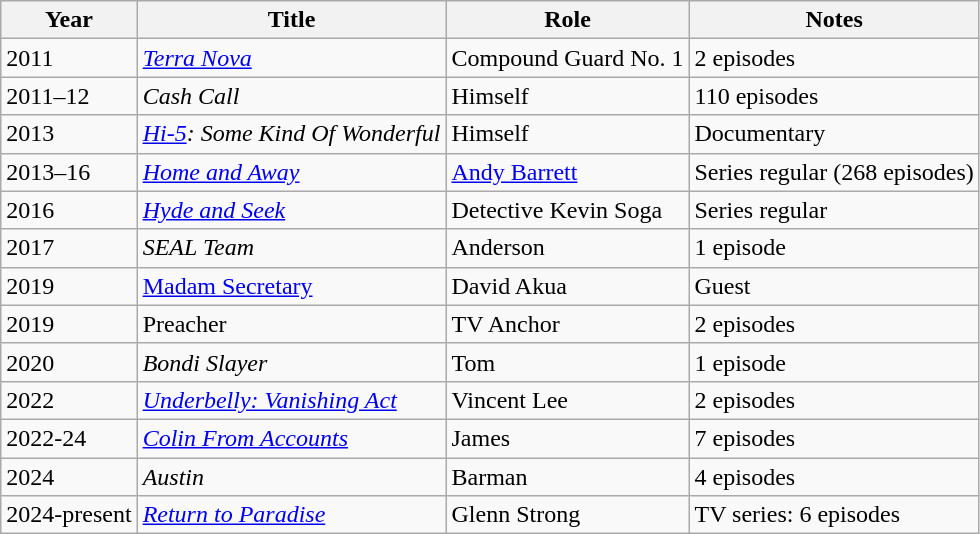<table class="wikitable sortable">
<tr>
<th>Year</th>
<th>Title</th>
<th>Role</th>
<th class="unsortable">Notes</th>
</tr>
<tr>
<td>2011</td>
<td><em><a href='#'>Terra Nova</a></em></td>
<td>Compound Guard No. 1</td>
<td>2 episodes</td>
</tr>
<tr>
<td>2011–12</td>
<td><em>Cash Call</em></td>
<td>Himself</td>
<td>110 episodes</td>
</tr>
<tr>
<td>2013</td>
<td><em><a href='#'>Hi-5</a>: Some Kind Of Wonderful</em></td>
<td>Himself</td>
<td>Documentary</td>
</tr>
<tr>
<td>2013–16</td>
<td><em><a href='#'>Home and Away</a></em></td>
<td><a href='#'>Andy Barrett</a></td>
<td>Series regular (268 episodes)</td>
</tr>
<tr>
<td>2016</td>
<td><em><a href='#'>Hyde and Seek</a></em></td>
<td>Detective Kevin Soga</td>
<td>Series regular</td>
</tr>
<tr>
<td>2017</td>
<td><em>SEAL Team</em></td>
<td>Anderson</td>
<td>1 episode</td>
</tr>
<tr>
<td>2019</td>
<td><em><a href='#'></em>Madam Secretary<em></a></em></td>
<td>David Akua</td>
<td>Guest</td>
</tr>
<tr>
<td>2019</td>
<td>Preacher</td>
<td>TV Anchor</td>
<td>2 episodes</td>
</tr>
<tr>
<td>2020</td>
<td><em>Bondi Slayer</em></td>
<td>Tom</td>
<td>1 episode</td>
</tr>
<tr>
<td>2022</td>
<td><em><a href='#'>Underbelly: Vanishing Act</a></em></td>
<td>Vincent Lee</td>
<td>2 episodes</td>
</tr>
<tr>
<td>2022-24</td>
<td><em><a href='#'>Colin From Accounts</a></em></td>
<td>James</td>
<td>7 episodes</td>
</tr>
<tr>
<td>2024</td>
<td><em>Austin</em></td>
<td>Barman</td>
<td>4 episodes</td>
</tr>
<tr>
<td>2024-present</td>
<td><em><a href='#'>Return to Paradise</a></em></td>
<td>Glenn Strong</td>
<td>TV series: 6 episodes</td>
</tr>
</table>
